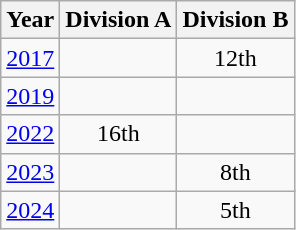<table class="wikitable" style="text-align:center">
<tr>
<th>Year</th>
<th>Division A</th>
<th>Division B</th>
</tr>
<tr>
<td><a href='#'>2017</a></td>
<td></td>
<td>12th</td>
</tr>
<tr>
<td><a href='#'>2019</a></td>
<td></td>
<td></td>
</tr>
<tr>
<td><a href='#'>2022</a></td>
<td>16th</td>
<td></td>
</tr>
<tr>
<td><a href='#'>2023</a></td>
<td></td>
<td>8th</td>
</tr>
<tr>
<td><a href='#'>2024</a></td>
<td></td>
<td>5th</td>
</tr>
</table>
